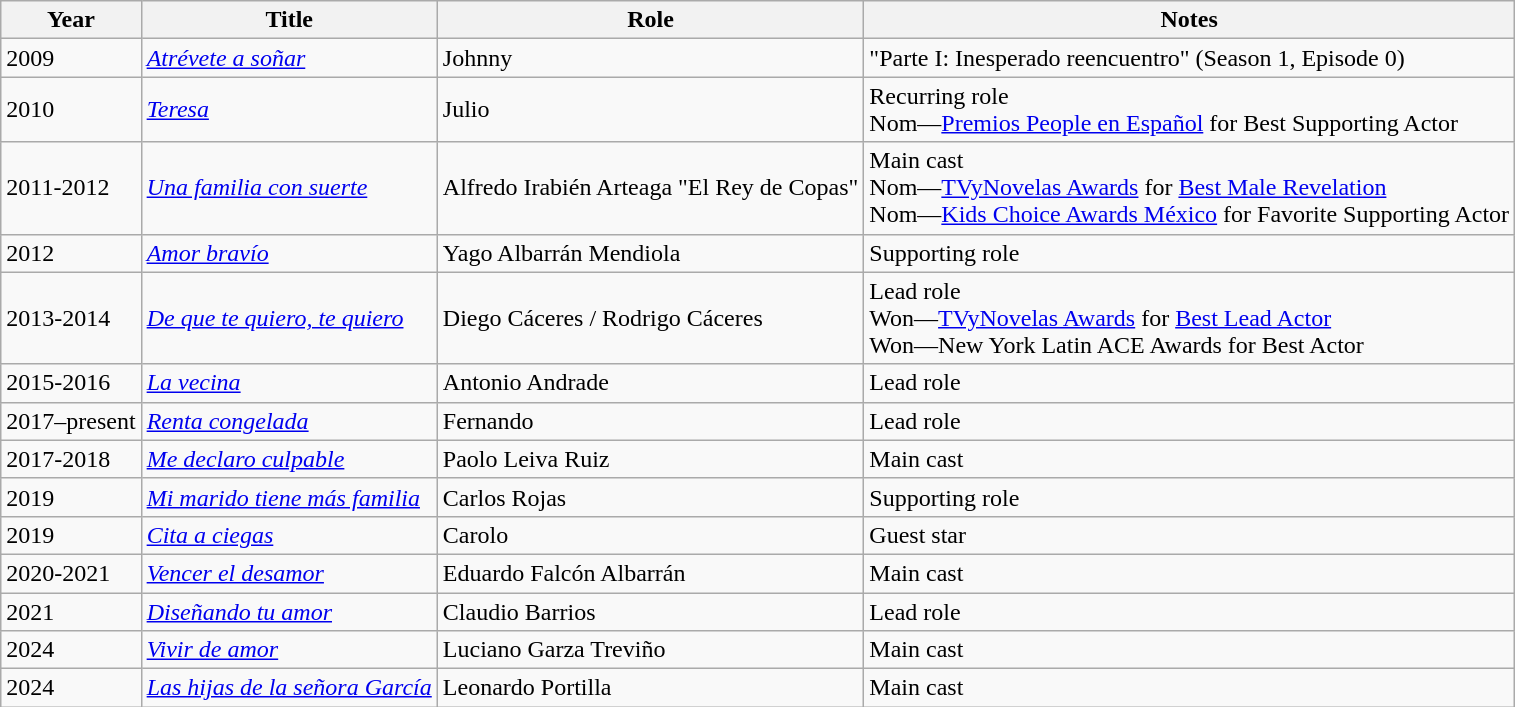<table class="wikitable">
<tr>
<th>Year</th>
<th>Title</th>
<th>Role</th>
<th>Notes</th>
</tr>
<tr>
<td>2009</td>
<td><em><a href='#'>Atrévete a soñar</a></em></td>
<td>Johnny</td>
<td>"Parte I: Inesperado reencuentro" (Season 1, Episode 0)</td>
</tr>
<tr>
<td>2010</td>
<td><em><a href='#'>Teresa</a></em></td>
<td>Julio</td>
<td>Recurring role<br>Nom—<a href='#'>Premios People en Español</a> for Best Supporting Actor</td>
</tr>
<tr>
<td>2011-2012</td>
<td><em><a href='#'>Una familia con suerte</a></em></td>
<td>Alfredo Irabién Arteaga "El Rey de Copas"</td>
<td>Main cast<br>Nom—<a href='#'>TVyNovelas Awards</a> for <a href='#'>Best Male Revelation</a><br>Nom—<a href='#'>Kids Choice Awards México</a> for Favorite Supporting Actor</td>
</tr>
<tr>
<td>2012</td>
<td><em><a href='#'>Amor bravío</a></em></td>
<td>Yago Albarrán Mendiola</td>
<td>Supporting role</td>
</tr>
<tr>
<td>2013-2014</td>
<td><em><a href='#'>De que te quiero, te quiero</a></em></td>
<td>Diego Cáceres / Rodrigo Cáceres</td>
<td>Lead role<br>Won—<a href='#'>TVyNovelas Awards</a> for  <a href='#'>Best Lead Actor</a><br>Won—New York Latin ACE Awards for Best Actor</td>
</tr>
<tr>
<td>2015-2016</td>
<td><em><a href='#'>La vecina</a></em></td>
<td>Antonio Andrade</td>
<td>Lead role</td>
</tr>
<tr>
<td>2017–present</td>
<td><em><a href='#'>Renta congelada</a></em></td>
<td>Fernando</td>
<td>Lead role</td>
</tr>
<tr>
<td>2017-2018</td>
<td><em><a href='#'>Me declaro culpable</a></em></td>
<td>Paolo Leiva Ruiz</td>
<td>Main cast</td>
</tr>
<tr>
<td>2019</td>
<td><em><a href='#'>Mi marido tiene más familia</a></em></td>
<td>Carlos Rojas</td>
<td>Supporting role</td>
</tr>
<tr>
<td>2019</td>
<td><em><a href='#'>Cita a ciegas</a></em></td>
<td>Carolo</td>
<td>Guest star</td>
</tr>
<tr>
<td>2020-2021</td>
<td><em><a href='#'>Vencer el desamor</a></em></td>
<td>Eduardo Falcón Albarrán</td>
<td>Main cast</td>
</tr>
<tr>
<td>2021</td>
<td><em><a href='#'>Diseñando tu amor</a></em></td>
<td>Claudio Barrios</td>
<td>Lead role</td>
</tr>
<tr>
<td>2024</td>
<td><em><a href='#'>Vivir de amor</a></em></td>
<td>Luciano Garza Treviño</td>
<td>Main cast</td>
</tr>
<tr>
<td>2024</td>
<td><em><a href='#'>Las hijas de la señora García</a></em></td>
<td>Leonardo Portilla</td>
<td>Main cast</td>
</tr>
</table>
